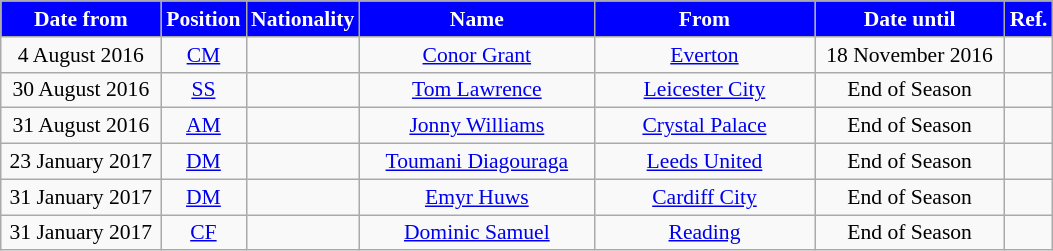<table class="wikitable"  style="text-align:center; font-size:90%; ">
<tr>
<th style="background:#0000FF; color:white; width:100px;">Date from</th>
<th style="background:#0000FF; color:white; width:50px;">Position</th>
<th style="background:#0000FF; color:white; width:50px;">Nationality</th>
<th style="background:#0000FF; color:white; width:150px;">Name</th>
<th style="background:#0000FF; color:white; width:140px;">From</th>
<th style="background:#0000FF; color:white; width:120px;">Date until</th>
<th style="background:#0000FF; color:white; width:25px;">Ref.</th>
</tr>
<tr>
<td>4 August 2016</td>
<td><a href='#'>CM</a></td>
<td></td>
<td><a href='#'>Conor Grant</a></td>
<td> <a href='#'>Everton</a></td>
<td>18 November 2016</td>
<td></td>
</tr>
<tr>
<td>30 August 2016</td>
<td><a href='#'>SS</a></td>
<td></td>
<td><a href='#'>Tom Lawrence</a></td>
<td> <a href='#'>Leicester City</a></td>
<td>End of Season</td>
<td></td>
</tr>
<tr>
<td>31 August 2016</td>
<td><a href='#'>AM</a></td>
<td></td>
<td><a href='#'>Jonny Williams</a></td>
<td> <a href='#'>Crystal Palace</a></td>
<td>End of Season</td>
<td></td>
</tr>
<tr>
<td>23 January 2017</td>
<td><a href='#'>DM</a></td>
<td></td>
<td><a href='#'>Toumani Diagouraga</a></td>
<td> <a href='#'>Leeds United</a></td>
<td>End of Season</td>
<td></td>
</tr>
<tr>
<td>31 January 2017</td>
<td><a href='#'>DM</a></td>
<td></td>
<td><a href='#'>Emyr Huws</a></td>
<td> <a href='#'>Cardiff City</a></td>
<td>End of Season</td>
<td></td>
</tr>
<tr>
<td>31 January 2017</td>
<td><a href='#'>CF</a></td>
<td></td>
<td><a href='#'>Dominic Samuel</a></td>
<td> <a href='#'>Reading</a></td>
<td>End of Season</td>
<td></td>
</tr>
</table>
